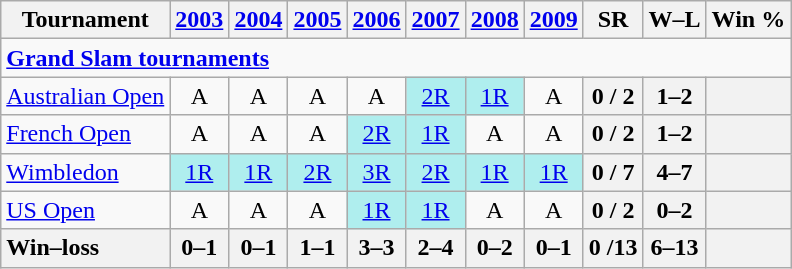<table class=wikitable style=text-align:center>
<tr>
<th>Tournament</th>
<th><a href='#'>2003</a></th>
<th><a href='#'>2004</a></th>
<th><a href='#'>2005</a></th>
<th><a href='#'>2006</a></th>
<th><a href='#'>2007</a></th>
<th><a href='#'>2008</a></th>
<th><a href='#'>2009</a></th>
<th>SR</th>
<th>W–L</th>
<th>Win %</th>
</tr>
<tr>
<td colspan=25 style=text-align:left><a href='#'><strong>Grand Slam tournaments</strong></a></td>
</tr>
<tr>
<td align=left><a href='#'>Australian Open</a></td>
<td>A</td>
<td>A</td>
<td>A</td>
<td>A</td>
<td bgcolor=afeeee><a href='#'>2R</a></td>
<td bgcolor=afeeee><a href='#'>1R</a></td>
<td>A</td>
<th>0 / 2</th>
<th>1–2</th>
<th></th>
</tr>
<tr>
<td align=left><a href='#'>French Open</a></td>
<td>A</td>
<td>A</td>
<td>A</td>
<td bgcolor=afeeee><a href='#'>2R</a></td>
<td bgcolor=afeeee><a href='#'>1R</a></td>
<td>A</td>
<td>A</td>
<th>0 / 2</th>
<th>1–2</th>
<th></th>
</tr>
<tr>
<td align=left><a href='#'>Wimbledon</a></td>
<td bgcolor=afeeee><a href='#'>1R</a></td>
<td bgcolor=afeeee><a href='#'>1R</a></td>
<td bgcolor=afeeee><a href='#'>2R</a></td>
<td bgcolor=afeeee><a href='#'>3R</a></td>
<td bgcolor=afeeee><a href='#'>2R</a></td>
<td bgcolor=afeeee><a href='#'>1R</a></td>
<td bgcolor=afeeee><a href='#'>1R</a></td>
<th>0 / 7</th>
<th>4–7</th>
<th></th>
</tr>
<tr>
<td align=left><a href='#'>US Open</a></td>
<td>A</td>
<td>A</td>
<td>A</td>
<td bgcolor=afeeee><a href='#'>1R</a></td>
<td bgcolor=afeeee><a href='#'>1R</a></td>
<td>A</td>
<td>A</td>
<th>0 / 2</th>
<th>0–2</th>
<th></th>
</tr>
<tr>
<th style=text-align:left>Win–loss</th>
<th>0–1</th>
<th>0–1</th>
<th>1–1</th>
<th>3–3</th>
<th>2–4</th>
<th>0–2</th>
<th>0–1</th>
<th>0 /13</th>
<th>6–13</th>
<th></th>
</tr>
</table>
